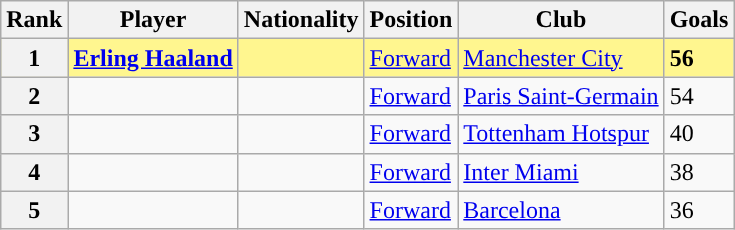<table class="wikitable">
<tr>
<th scope="col">Rank</th>
<th scope="col">Player</th>
<th scope="col">Nationality</th>
<th scope="col">Position</th>
<th scope="col">Club</th>
<th scope="col">Goals</th>
</tr>
<tr style="background-color:#FFF68F">
<th scope="row">1</th>
<td><strong><a href='#'>Erling Haaland</a></strong></td>
<td></td>
<td><a href='#'>Forward</a></td>
<td> <a href='#'>Manchester City</a></td>
<td><strong>56</strong></td>
</tr>
<tr>
<th scope="row">2</th>
<td></td>
<td></td>
<td><a href='#'>Forward</a></td>
<td> <a href='#'>Paris Saint-Germain</a></td>
<td>54</td>
</tr>
<tr>
<th scope="row">3</th>
<td></td>
<td></td>
<td><a href='#'>Forward</a></td>
<td> <a href='#'>Tottenham Hotspur</a></td>
<td>40</td>
</tr>
<tr>
<th scope="row">4</th>
<td></td>
<td></td>
<td><a href='#'>Forward</a></td>
<td> <a href='#'>Inter Miami</a></td>
<td>38</td>
</tr>
<tr>
<th scope="row">5</th>
<td></td>
<td></td>
<td><a href='#'>Forward</a></td>
<td> <a href='#'>Barcelona</a></td>
<td>36</td>
</tr>
</table>
